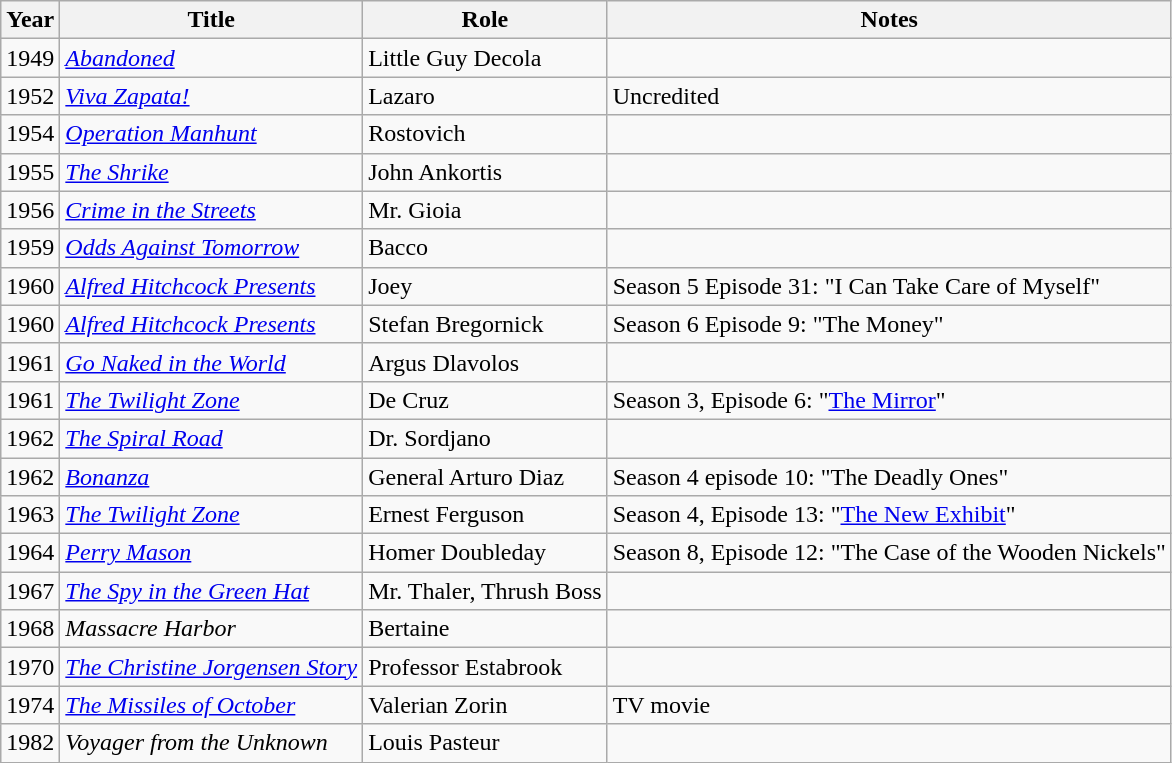<table class="wikitable">
<tr>
<th>Year</th>
<th>Title</th>
<th>Role</th>
<th>Notes</th>
</tr>
<tr>
<td>1949</td>
<td><em><a href='#'>Abandoned</a></em></td>
<td>Little Guy Decola</td>
<td></td>
</tr>
<tr>
<td>1952</td>
<td><em><a href='#'>Viva Zapata!</a></em></td>
<td>Lazaro</td>
<td>Uncredited</td>
</tr>
<tr>
<td>1954</td>
<td><em><a href='#'>Operation Manhunt</a></em></td>
<td>Rostovich</td>
<td></td>
</tr>
<tr>
<td>1955</td>
<td><em><a href='#'>The Shrike</a></em></td>
<td>John Ankortis</td>
<td></td>
</tr>
<tr>
<td>1956</td>
<td><em><a href='#'>Crime in the Streets</a></em></td>
<td>Mr. Gioia</td>
<td></td>
</tr>
<tr>
<td>1959</td>
<td><em><a href='#'>Odds Against Tomorrow</a></em></td>
<td>Bacco</td>
<td></td>
</tr>
<tr>
<td>1960</td>
<td><em><a href='#'>Alfred Hitchcock Presents</a></em></td>
<td>Joey</td>
<td>Season 5 Episode 31: "I Can Take Care of Myself"</td>
</tr>
<tr>
<td>1960</td>
<td><em><a href='#'>Alfred Hitchcock Presents</a></em></td>
<td>Stefan Bregornick</td>
<td>Season 6 Episode 9: "The Money"</td>
</tr>
<tr>
<td>1961</td>
<td><em><a href='#'>Go Naked in the World</a></em></td>
<td>Argus Dlavolos</td>
<td></td>
</tr>
<tr>
<td>1961</td>
<td><em><a href='#'>The Twilight Zone</a></em></td>
<td>De Cruz</td>
<td>Season 3, Episode 6: "<a href='#'>The Mirror</a>"</td>
</tr>
<tr>
<td>1962</td>
<td><em><a href='#'>The Spiral Road</a></em></td>
<td>Dr. Sordjano</td>
<td></td>
</tr>
<tr>
<td>1962</td>
<td><em><a href='#'>Bonanza</a></em></td>
<td>General Arturo Diaz</td>
<td>Season 4 episode 10: "The Deadly Ones"</td>
</tr>
<tr>
<td>1963</td>
<td><em><a href='#'>The Twilight Zone</a></em></td>
<td>Ernest Ferguson</td>
<td>Season 4, Episode 13: "<a href='#'>The New Exhibit</a>"</td>
</tr>
<tr>
<td>1964</td>
<td><em><a href='#'>Perry Mason</a></em></td>
<td>Homer Doubleday</td>
<td>Season 8, Episode 12: "The Case of the Wooden Nickels"</td>
</tr>
<tr>
<td>1967</td>
<td><em><a href='#'>The Spy in the Green Hat</a></em></td>
<td>Mr. Thaler, Thrush Boss</td>
<td></td>
</tr>
<tr>
<td>1968</td>
<td><em>Massacre Harbor</em></td>
<td>Bertaine</td>
<td></td>
</tr>
<tr>
<td>1970</td>
<td><em><a href='#'>The Christine Jorgensen Story</a></em></td>
<td>Professor Estabrook</td>
<td></td>
</tr>
<tr>
<td>1974</td>
<td><em><a href='#'>The Missiles of October</a></em></td>
<td>Valerian Zorin</td>
<td>TV movie</td>
</tr>
<tr>
<td>1982</td>
<td><em>Voyager from the Unknown</em></td>
<td>Louis Pasteur</td>
<td></td>
</tr>
</table>
